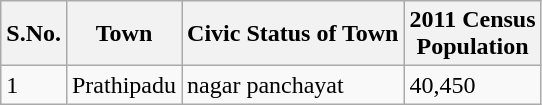<table class="wikitable">
<tr>
<th>S.No.</th>
<th>Town</th>
<th>Civic Status of Town</th>
<th>2011 Census<br>Population</th>
</tr>
<tr>
<td>1</td>
<td>Prathipadu</td>
<td>nagar panchayat</td>
<td>40,450</td>
</tr>
</table>
